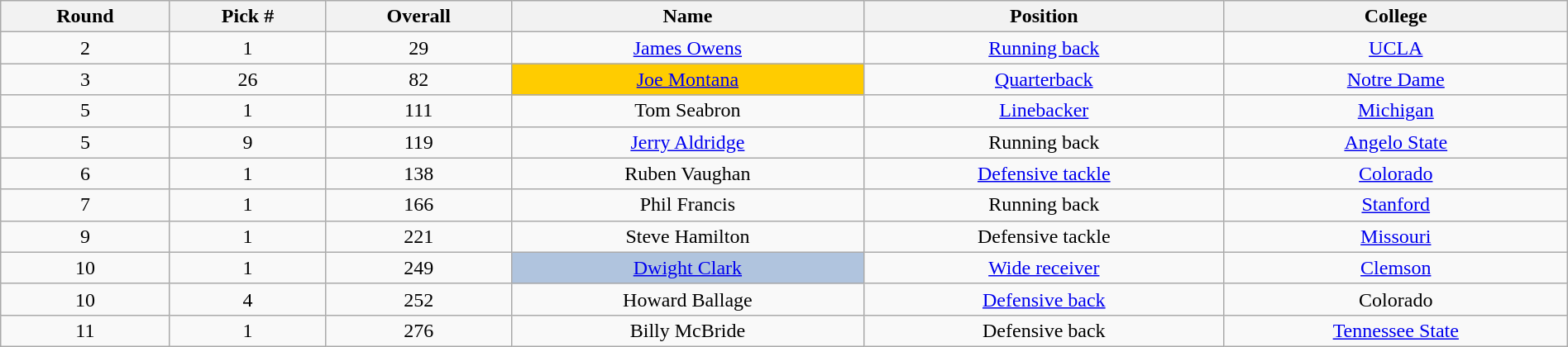<table class="wikitable sortable sortable" style="width: 100%; text-align:center">
<tr>
<th>Round</th>
<th>Pick #</th>
<th>Overall</th>
<th>Name</th>
<th>Position</th>
<th>College</th>
</tr>
<tr>
<td>2</td>
<td>1</td>
<td>29</td>
<td><a href='#'>James Owens</a></td>
<td><a href='#'>Running back</a></td>
<td><a href='#'>UCLA</a></td>
</tr>
<tr>
<td>3</td>
<td>26</td>
<td>82</td>
<td bgcolor=#FFCC00><a href='#'>Joe Montana</a></td>
<td><a href='#'>Quarterback</a></td>
<td><a href='#'>Notre Dame</a></td>
</tr>
<tr>
<td>5</td>
<td>1</td>
<td>111</td>
<td>Tom Seabron</td>
<td><a href='#'>Linebacker</a></td>
<td><a href='#'>Michigan</a></td>
</tr>
<tr>
<td>5</td>
<td>9</td>
<td>119</td>
<td><a href='#'>Jerry Aldridge</a></td>
<td>Running back</td>
<td><a href='#'>Angelo State</a></td>
</tr>
<tr>
<td>6</td>
<td>1</td>
<td>138</td>
<td>Ruben Vaughan</td>
<td><a href='#'>Defensive tackle</a></td>
<td><a href='#'>Colorado</a></td>
</tr>
<tr>
<td>7</td>
<td>1</td>
<td>166</td>
<td>Phil Francis</td>
<td>Running back</td>
<td><a href='#'>Stanford</a></td>
</tr>
<tr>
<td>9</td>
<td>1</td>
<td>221</td>
<td>Steve Hamilton</td>
<td>Defensive tackle</td>
<td><a href='#'>Missouri</a></td>
</tr>
<tr>
<td>10</td>
<td>1</td>
<td>249</td>
<td bgcolor=lightsteelblue><a href='#'>Dwight Clark</a></td>
<td><a href='#'>Wide receiver</a></td>
<td><a href='#'>Clemson</a></td>
</tr>
<tr>
<td>10</td>
<td>4</td>
<td>252</td>
<td>Howard Ballage</td>
<td><a href='#'>Defensive back</a></td>
<td>Colorado</td>
</tr>
<tr>
<td>11</td>
<td>1</td>
<td>276</td>
<td>Billy McBride</td>
<td>Defensive back</td>
<td><a href='#'>Tennessee State</a></td>
</tr>
</table>
